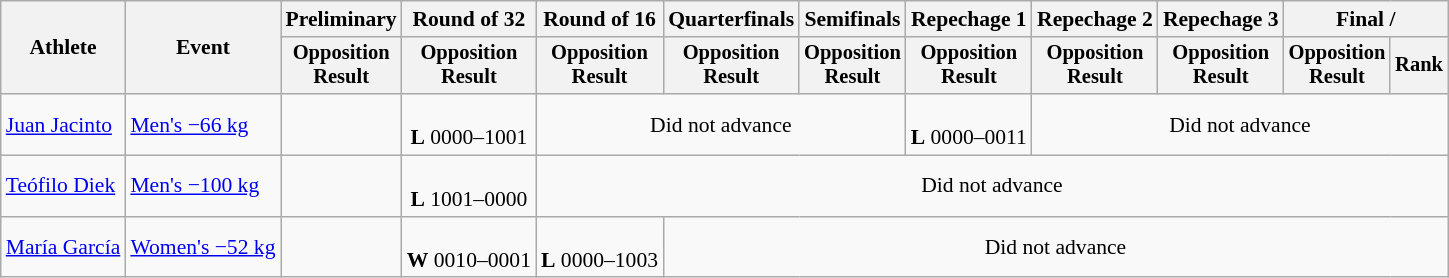<table class="wikitable" style="font-size:90%">
<tr>
<th rowspan="2">Athlete</th>
<th rowspan="2">Event</th>
<th>Preliminary</th>
<th>Round of 32</th>
<th>Round of 16</th>
<th>Quarterfinals</th>
<th>Semifinals</th>
<th>Repechage 1</th>
<th>Repechage 2</th>
<th>Repechage 3</th>
<th colspan=2>Final / </th>
</tr>
<tr style="font-size:95%">
<th>Opposition<br>Result</th>
<th>Opposition<br>Result</th>
<th>Opposition<br>Result</th>
<th>Opposition<br>Result</th>
<th>Opposition<br>Result</th>
<th>Opposition<br>Result</th>
<th>Opposition<br>Result</th>
<th>Opposition<br>Result</th>
<th>Opposition<br>Result</th>
<th>Rank</th>
</tr>
<tr align=center>
<td align=left><a href='#'>Juan Jacinto</a></td>
<td align=left><a href='#'>Men's −66 kg</a></td>
<td></td>
<td> <br><strong>L</strong> 0000–1001</td>
<td colspan=3>Did not advance</td>
<td> <br> <strong>L</strong> 0000–0011</td>
<td colspan=4>Did not advance</td>
</tr>
<tr align=center>
<td align=left><a href='#'>Teófilo Diek</a></td>
<td align=left><a href='#'>Men's −100 kg</a></td>
<td></td>
<td> <br> <strong>L</strong> 1001–0000</td>
<td colspan=8>Did not advance</td>
</tr>
<tr align=center>
<td align=left><a href='#'>María García</a></td>
<td align=left><a href='#'>Women's −52 kg</a></td>
<td></td>
<td> <br> <strong>W</strong> 0010–0001</td>
<td> <br> <strong>L</strong> 0000–1003</td>
<td colspan=7>Did not advance</td>
</tr>
</table>
